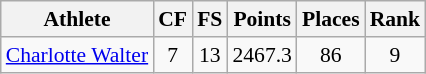<table class="wikitable" border="1" style="font-size:90%">
<tr>
<th>Athlete</th>
<th>CF</th>
<th>FS</th>
<th>Points</th>
<th>Places</th>
<th>Rank</th>
</tr>
<tr align=center>
<td align=left><a href='#'>Charlotte Walter</a></td>
<td>7</td>
<td>13</td>
<td>2467.3</td>
<td>86</td>
<td>9</td>
</tr>
</table>
